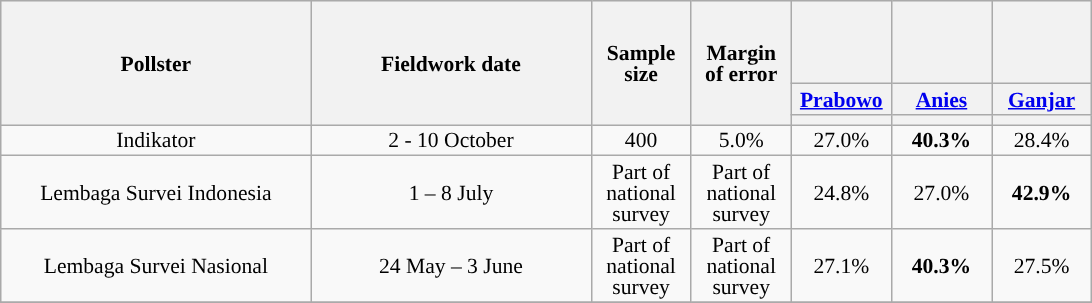<table class="wikitable" style="text-align:center; font-size:90%; line-height:14px;">
<tr style="height:55px; background-color:#E9E9E9">
<th rowspan="3" style="width:200px;">Pollster</th>
<th rowspan="3" style="width:180px;">Fieldwork date</th>
<th rowspan="3" style="width:60px;">Sample size</th>
<th rowspan="3" style="width:60px;">Margin of error</th>
<th style="width:60px;"></th>
<th style="width:60px;"></th>
<th style="width:60px;"></th>
</tr>
<tr>
<th><a href='#'>Prabowo</a> <br></th>
<th><a href='#'>Anies</a> <br></th>
<th><a href='#'>Ganjar</a> <br></th>
</tr>
<tr>
<th class="unsortable" style="color:inherit;background:"></th>
<th class="unsortable" style="color:inherit;background:"></th>
<th class="unsortable" style="color:inherit;background:"></th>
</tr>
<tr>
<td>Indikator</td>
<td>2 - 10 October</td>
<td>400</td>
<td>5.0%</td>
<td>27.0% </td>
<td style="background-color:#"><strong>40.3%</strong> </td>
<td>28.4% </td>
</tr>
<tr>
<td>Lembaga Survei Indonesia</td>
<td>1 – 8 July</td>
<td>Part of national survey</td>
<td>Part of national survey</td>
<td>24.8%</td>
<td>27.0%</td>
<td style="background-color:#"><strong>42.9%</strong></td>
</tr>
<tr>
<td>Lembaga Survei Nasional</td>
<td>24 May – 3 June</td>
<td>Part of national survey</td>
<td>Part of national survey</td>
<td>27.1% </td>
<td style="background-color:#"><strong>40.3%</strong> </td>
<td>27.5% </td>
</tr>
<tr>
</tr>
</table>
